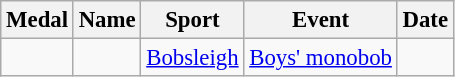<table class="wikitable sortable" style="font-size:95%;">
<tr>
<th>Medal</th>
<th>Name</th>
<th>Sport</th>
<th>Event</th>
<th>Date</th>
</tr>
<tr>
<td></td>
<td></td>
<td><a href='#'>Bobsleigh</a></td>
<td><a href='#'>Boys' monobob</a></td>
<td></td>
</tr>
</table>
